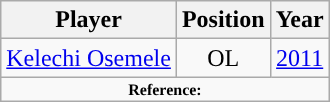<table class="wikitable" style="text-align: center">
<tr align=center>
<th>Player</th>
<th>Position</th>
<th>Year</th>
</tr>
<tr align=center>
<td><a href='#'>Kelechi Osemele</a></td>
<td>OL</td>
<td><a href='#'>2011</a></td>
</tr>
<tr align=center>
<td colspan="6"  style="font-size:8pt; text-align:center;"><strong>Reference:</strong></td>
</tr>
</table>
